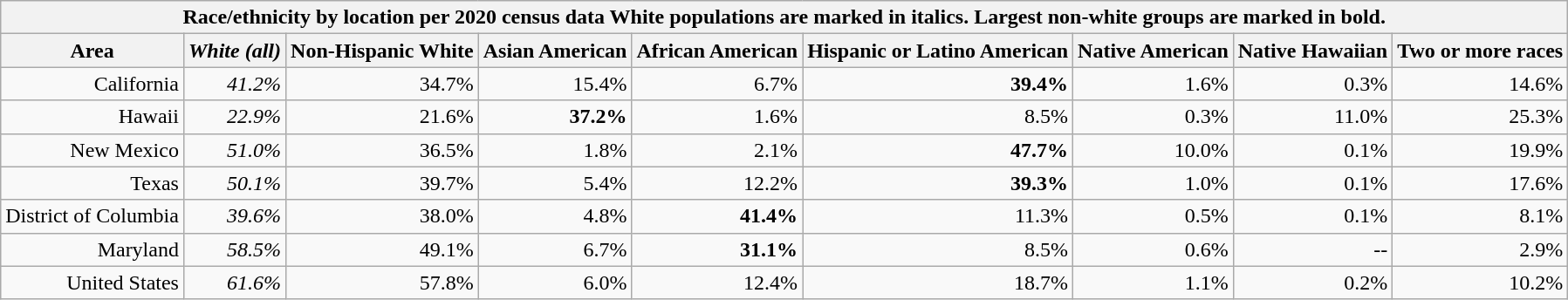<table class="wikitable" style="text-align:right; margin-right:60px">
<tr>
<th colspan=9>Race/ethnicity by location per 2020 census data White populations are marked in italics. Largest non-white groups are marked in bold.</th>
</tr>
<tr>
<th>Area</th>
<th><em>White (all)</em></th>
<th>Non-Hispanic White</th>
<th>Asian American</th>
<th>African American</th>
<th>Hispanic or Latino American</th>
<th>Native American</th>
<th>Native Hawaiian</th>
<th>Two or more races</th>
</tr>
<tr>
<td>California</td>
<td><em>41.2%</em></td>
<td>34.7%</td>
<td>15.4%</td>
<td>6.7%</td>
<td><strong>39.4%</strong></td>
<td>1.6%</td>
<td>0.3%</td>
<td>14.6%</td>
</tr>
<tr>
<td>Hawaii</td>
<td><em>22.9%</em></td>
<td>21.6%</td>
<td><strong>37.2%</strong></td>
<td>1.6%</td>
<td>8.5%</td>
<td>0.3%</td>
<td>11.0%</td>
<td>25.3%</td>
</tr>
<tr>
<td>New Mexico</td>
<td><em>51.0%</em></td>
<td>36.5%</td>
<td>1.8%</td>
<td>2.1%</td>
<td><strong>47.7%</strong></td>
<td>10.0%</td>
<td>0.1%</td>
<td>19.9%</td>
</tr>
<tr>
<td>Texas</td>
<td><em>50.1%</em></td>
<td>39.7%</td>
<td>5.4%</td>
<td>12.2%</td>
<td><strong>39.3%</strong></td>
<td>1.0%</td>
<td>0.1%</td>
<td>17.6%</td>
</tr>
<tr>
<td>District of Columbia</td>
<td><em>39.6%</em></td>
<td>38.0%</td>
<td>4.8%</td>
<td><strong>41.4%</strong></td>
<td>11.3%</td>
<td>0.5%</td>
<td>0.1%</td>
<td>8.1%</td>
</tr>
<tr>
<td>Maryland</td>
<td><em>58.5%</em></td>
<td>49.1%</td>
<td>6.7%</td>
<td><strong>31.1%</strong></td>
<td>8.5%</td>
<td>0.6%</td>
<td>--</td>
<td>2.9%</td>
</tr>
<tr>
<td>United States</td>
<td><em>61.6%</em></td>
<td>57.8%</td>
<td>6.0%</td>
<td>12.4%</td>
<td>18.7%</td>
<td>1.1%</td>
<td>0.2%</td>
<td>10.2%</td>
</tr>
</table>
